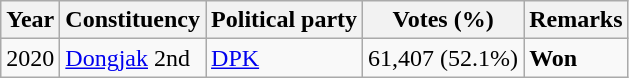<table class="wikitable">
<tr>
<th>Year</th>
<th>Constituency</th>
<th>Political party</th>
<th>Votes (%)</th>
<th>Remarks</th>
</tr>
<tr>
<td>2020</td>
<td><a href='#'>Dongjak</a> 2nd</td>
<td><a href='#'>DPK</a></td>
<td>61,407 (52.1%)</td>
<td><strong>Won</strong></td>
</tr>
</table>
